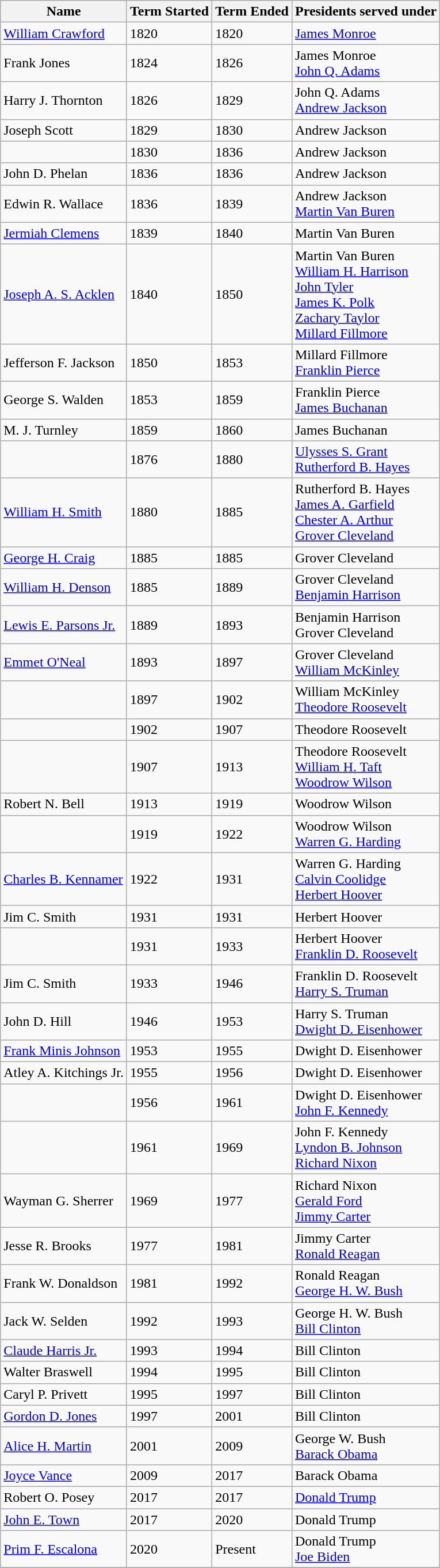<table class="wikitable">
<tr>
<th>Name</th>
<th>Term Started</th>
<th>Term Ended</th>
<th>Presidents served under</th>
</tr>
<tr>
<td><a href='#'>William Crawford</a></td>
<td>1820</td>
<td>1820</td>
<td><a href='#'>James Monroe</a></td>
</tr>
<tr>
<td>Frank Jones</td>
<td>1824</td>
<td>1826</td>
<td>James Monroe<br><a href='#'>John Q. Adams</a></td>
</tr>
<tr>
<td>Harry J. Thornton</td>
<td>1826</td>
<td>1829</td>
<td>John Q. Adams<br><a href='#'>Andrew Jackson</a></td>
</tr>
<tr>
<td>Joseph Scott</td>
<td>1829</td>
<td>1830</td>
<td>Andrew Jackson</td>
</tr>
<tr>
<td></td>
<td>1830</td>
<td>1836</td>
<td>Andrew Jackson</td>
</tr>
<tr>
<td>John D. Phelan</td>
<td>1836</td>
<td>1836</td>
<td>Andrew Jackson</td>
</tr>
<tr>
<td>Edwin R. Wallace</td>
<td>1836</td>
<td>1839</td>
<td>Andrew Jackson<br><a href='#'>Martin Van Buren</a></td>
</tr>
<tr>
<td><a href='#'>Jermiah Clemens</a></td>
<td>1839</td>
<td>1840</td>
<td>Martin Van Buren</td>
</tr>
<tr>
<td><a href='#'>Joseph A. S. Acklen</a></td>
<td>1840</td>
<td>1850</td>
<td>Martin Van Buren<br><a href='#'>William H. Harrison</a><br><a href='#'>John Tyler</a><br><a href='#'>James K. Polk</a><br><a href='#'>Zachary Taylor</a><br><a href='#'>Millard Fillmore</a></td>
</tr>
<tr>
<td>Jefferson F. Jackson</td>
<td>1850</td>
<td>1853</td>
<td>Millard Fillmore<br><a href='#'>Franklin Pierce</a></td>
</tr>
<tr>
<td>George S. Walden</td>
<td>1853</td>
<td>1859</td>
<td>Franklin Pierce<br><a href='#'>James Buchanan</a></td>
</tr>
<tr>
<td>M. J. Turnley</td>
<td>1859</td>
<td>1860</td>
<td>James Buchanan</td>
</tr>
<tr>
<td></td>
<td>1876</td>
<td>1880</td>
<td><a href='#'>Ulysses S. Grant</a><br><a href='#'>Rutherford B. Hayes</a></td>
</tr>
<tr>
<td><a href='#'>William H. Smith</a></td>
<td>1880</td>
<td>1885</td>
<td>Rutherford B. Hayes<br><a href='#'>James A. Garfield</a><br><a href='#'>Chester A. Arthur</a><br><a href='#'>Grover Cleveland</a></td>
</tr>
<tr>
<td><a href='#'>George H. Craig</a></td>
<td>1885</td>
<td>1885</td>
<td>Grover Cleveland</td>
</tr>
<tr>
<td><a href='#'>William H. Denson</a></td>
<td>1885</td>
<td>1889</td>
<td>Grover Cleveland<br><a href='#'>Benjamin Harrison</a></td>
</tr>
<tr>
<td><a href='#'>Lewis E. Parsons Jr.</a></td>
<td>1889</td>
<td>1893</td>
<td>Benjamin Harrison<br>Grover Cleveland</td>
</tr>
<tr>
<td><a href='#'>Emmet O'Neal</a></td>
<td>1893</td>
<td>1897</td>
<td>Grover Cleveland<br><a href='#'>William McKinley</a></td>
</tr>
<tr>
<td></td>
<td>1897</td>
<td>1902</td>
<td>William McKinley<br><a href='#'>Theodore Roosevelt</a></td>
</tr>
<tr>
<td></td>
<td>1902</td>
<td>1907</td>
<td>Theodore Roosevelt</td>
</tr>
<tr>
<td></td>
<td>1907</td>
<td>1913</td>
<td>Theodore Roosevelt<br><a href='#'>William H. Taft</a><br><a href='#'>Woodrow Wilson</a></td>
</tr>
<tr>
<td>Robert N. Bell</td>
<td>1913</td>
<td>1919</td>
<td>Woodrow Wilson</td>
</tr>
<tr>
<td></td>
<td>1919</td>
<td>1922</td>
<td>Woodrow Wilson<br><a href='#'>Warren G. Harding</a></td>
</tr>
<tr>
<td><a href='#'>Charles B. Kennamer</a></td>
<td>1922</td>
<td>1931</td>
<td>Warren G. Harding<br><a href='#'>Calvin Coolidge</a><br><a href='#'>Herbert Hoover</a></td>
</tr>
<tr>
<td>Jim C. Smith</td>
<td>1931</td>
<td>1931</td>
<td>Herbert Hoover</td>
</tr>
<tr>
<td></td>
<td>1931</td>
<td>1933</td>
<td>Herbert Hoover<br><a href='#'>Franklin D. Roosevelt</a></td>
</tr>
<tr>
<td>Jim C. Smith</td>
<td>1933</td>
<td>1946</td>
<td>Franklin D. Roosevelt<br><a href='#'>Harry S. Truman</a></td>
</tr>
<tr>
<td>John D. Hill</td>
<td>1946</td>
<td>1953</td>
<td>Harry S. Truman<br><a href='#'>Dwight D. Eisenhower</a></td>
</tr>
<tr>
<td><a href='#'>Frank Minis Johnson</a></td>
<td>1953</td>
<td>1955</td>
<td>Dwight D. Eisenhower</td>
</tr>
<tr>
<td>Atley A. Kitchings Jr.</td>
<td>1955</td>
<td>1956</td>
<td>Dwight D. Eisenhower</td>
</tr>
<tr>
<td></td>
<td>1956</td>
<td>1961</td>
<td>Dwight D. Eisenhower<br><a href='#'>John F. Kennedy</a></td>
</tr>
<tr>
<td></td>
<td>1961</td>
<td>1969</td>
<td>John F. Kennedy<br><a href='#'>Lyndon B. Johnson</a><br><a href='#'>Richard Nixon</a></td>
</tr>
<tr>
<td>Wayman G. Sherrer</td>
<td>1969</td>
<td>1977</td>
<td>Richard Nixon<br><a href='#'>Gerald Ford</a><br><a href='#'>Jimmy Carter</a></td>
</tr>
<tr>
<td>Jesse R. Brooks</td>
<td>1977</td>
<td>1981</td>
<td>Jimmy Carter<br><a href='#'>Ronald Reagan</a></td>
</tr>
<tr>
<td>Frank W. Donaldson</td>
<td>1981</td>
<td>1992</td>
<td>Ronald Reagan<br><a href='#'>George H. W. Bush</a></td>
</tr>
<tr>
<td>Jack W. Selden</td>
<td>1992</td>
<td>1993</td>
<td>George H. W. Bush<br><a href='#'>Bill Clinton</a></td>
</tr>
<tr>
<td><a href='#'>Claude Harris Jr.</a></td>
<td>1993</td>
<td>1994</td>
<td>Bill Clinton</td>
</tr>
<tr>
<td>Walter Braswell</td>
<td>1994</td>
<td>1995</td>
<td>Bill Clinton</td>
</tr>
<tr>
<td>Caryl P. Privett</td>
<td>1995</td>
<td>1997</td>
<td>Bill Clinton</td>
</tr>
<tr>
<td><a href='#'>Gordon D. Jones</a></td>
<td>1997</td>
<td>2001</td>
<td>Bill Clinton</td>
</tr>
<tr>
<td><a href='#'>Alice H. Martin</a></td>
<td>2001</td>
<td>2009</td>
<td>George W. Bush<br><a href='#'>Barack Obama</a></td>
</tr>
<tr>
<td><a href='#'>Joyce Vance</a></td>
<td>2009</td>
<td>2017</td>
<td>Barack Obama</td>
</tr>
<tr>
<td>Robert O. Posey</td>
<td>2017</td>
<td>2017</td>
<td><a href='#'>Donald Trump</a></td>
</tr>
<tr>
<td><a href='#'>John E. Town</a></td>
<td>2017</td>
<td>2020</td>
<td>Donald Trump</td>
</tr>
<tr>
<td><a href='#'>Prim F. Escalona</a></td>
<td>2020</td>
<td>Present</td>
<td>Donald Trump<br><a href='#'>Joe Biden</a></td>
</tr>
<tr>
</tr>
</table>
